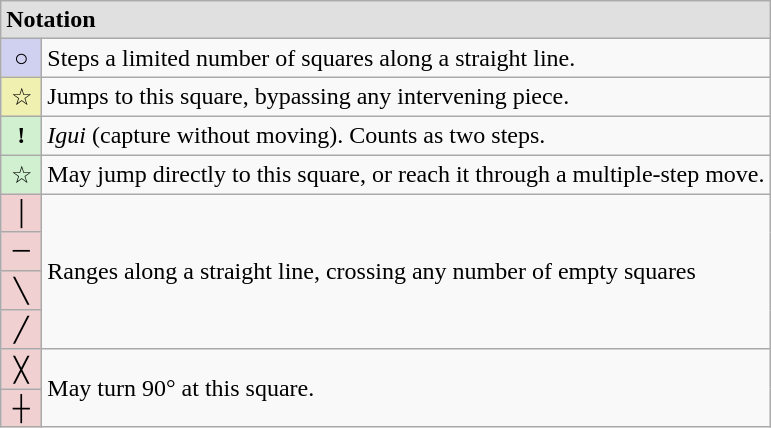<table class="wikitable">
<tr>
<td colspan="2" style="background:#e0e0e0;"><strong>Notation</strong></td>
</tr>
<tr>
<td align=center style="background:#d0d0f0;">○</td>
<td>Steps a limited number of squares along a straight line.</td>
</tr>
<tr>
<td align=center width="20" style="background:#f0f0b0;">☆</td>
<td>Jumps to this square, bypassing any intervening piece.</td>
</tr>
<tr>
<td align=center style="background:#d0f0d0;"><strong>!</strong></td>
<td><em>Igui</em> (capture without moving). Counts as two steps.</td>
</tr>
<tr>
<td align=center style="background:#d0f0d0;">☆</td>
<td>May jump directly to this square, or reach it through a multiple-step move.</td>
</tr>
<tr>
<td align=center style="background:#f0d0d0;">│</td>
<td rowspan=4>Ranges along a straight line, crossing any number of empty squares</td>
</tr>
<tr>
<td align=center style="background:#f0d0d0;">─</td>
</tr>
<tr>
<td align=center style="background:#f0d0d0;">╲</td>
</tr>
<tr>
<td align=center style="background:#f0d0d0;">╱</td>
</tr>
<tr>
<td align=center style="background:#f0d0d0;">╳</td>
<td rowspan=2>May turn 90° at this square.</td>
</tr>
<tr>
<td align=center style="background:#f0d0d0;">┼</td>
</tr>
</table>
